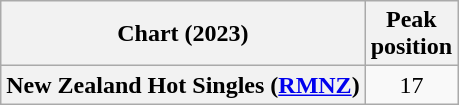<table class="wikitable sortable plainrowheaders" style="text-align:center">
<tr>
<th scope="col">Chart (2023)</th>
<th scope="col">Peak<br> position</th>
</tr>
<tr>
<th scope="row">New Zealand Hot Singles (<a href='#'>RMNZ</a>)</th>
<td>17</td>
</tr>
</table>
